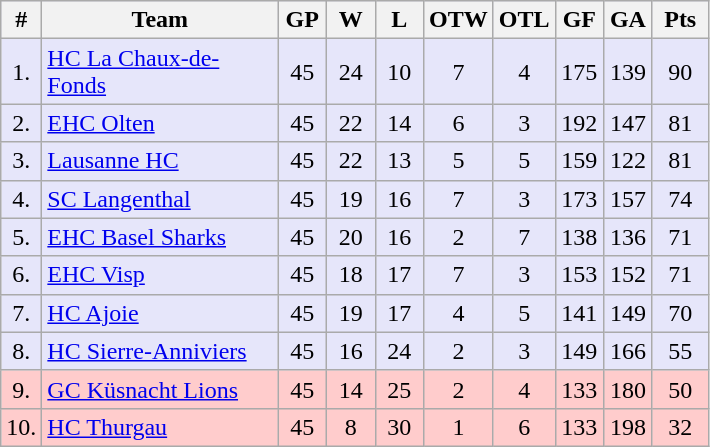<table border="0" cellpadding="1" cellspacing="1" style="text-align: center;" class="wikitable sortable">
<tr style="background:#DDDDFF;">
<th width="5px">#</th>
<th width="150px">Team</th>
<th width="25px">GP</th>
<th width="25px">W</th>
<th width="25px">L</th>
<th width="25px">OTW</th>
<th width="25px">OTL</th>
<th width="25px">GF</th>
<th width="25px">GA</th>
<th width="30px">Pts</th>
</tr>
<tr style="background:#e6e6fa;">
<td>1.</td>
<td style="text-align: left;"><a href='#'>HC La Chaux-de-Fonds</a></td>
<td>45</td>
<td>24</td>
<td>10</td>
<td>7</td>
<td>4</td>
<td>175</td>
<td>139</td>
<td>90</td>
</tr>
<tr style="background:#e6e6fa;">
<td>2.</td>
<td style="text-align: left;"><a href='#'>EHC Olten</a></td>
<td>45</td>
<td>22</td>
<td>14</td>
<td>6</td>
<td>3</td>
<td>192</td>
<td>147</td>
<td>81</td>
</tr>
<tr style="background:#e6e6fa;">
<td>3.</td>
<td style="text-align: left;"><a href='#'>Lausanne HC</a></td>
<td>45</td>
<td>22</td>
<td>13</td>
<td>5</td>
<td>5</td>
<td>159</td>
<td>122</td>
<td>81</td>
</tr>
<tr style="background:#e6e6fa;">
<td>4.</td>
<td style="text-align: left;"><a href='#'>SC Langenthal</a></td>
<td>45</td>
<td>19</td>
<td>16</td>
<td>7</td>
<td>3</td>
<td>173</td>
<td>157</td>
<td>74</td>
</tr>
<tr style="background:#e6e6fa;">
<td>5.</td>
<td style="text-align: left;"><a href='#'>EHC Basel Sharks</a></td>
<td>45</td>
<td>20</td>
<td>16</td>
<td>2</td>
<td>7</td>
<td>138</td>
<td>136</td>
<td>71</td>
</tr>
<tr style="background:#e6e6fa;">
<td>6.</td>
<td style="text-align: left;"><a href='#'>EHC Visp</a></td>
<td>45</td>
<td>18</td>
<td>17</td>
<td>7</td>
<td>3</td>
<td>153</td>
<td>152</td>
<td>71</td>
</tr>
<tr style="background:#e6e6fa;">
<td>7.</td>
<td style="text-align: left;"><a href='#'>HC Ajoie</a></td>
<td>45</td>
<td>19</td>
<td>17</td>
<td>4</td>
<td>5</td>
<td>141</td>
<td>149</td>
<td>70</td>
</tr>
<tr style="background:#e6e6fa;">
<td>8.</td>
<td style="text-align: left;"><a href='#'>HC Sierre-Anniviers</a></td>
<td>45</td>
<td>16</td>
<td>24</td>
<td>2</td>
<td>3</td>
<td>149</td>
<td>166</td>
<td>55</td>
</tr>
<tr style="background:#ffcccc;">
<td>9.</td>
<td style="text-align: left;"><a href='#'>GC Küsnacht Lions</a></td>
<td>45</td>
<td>14</td>
<td>25</td>
<td>2</td>
<td>4</td>
<td>133</td>
<td>180</td>
<td>50</td>
</tr>
<tr style="background:#ffcccc;">
<td>10.</td>
<td style="text-align: left;"><a href='#'>HC Thurgau</a></td>
<td>45</td>
<td>8</td>
<td>30</td>
<td>1</td>
<td>6</td>
<td>133</td>
<td>198</td>
<td>32</td>
</tr>
</table>
